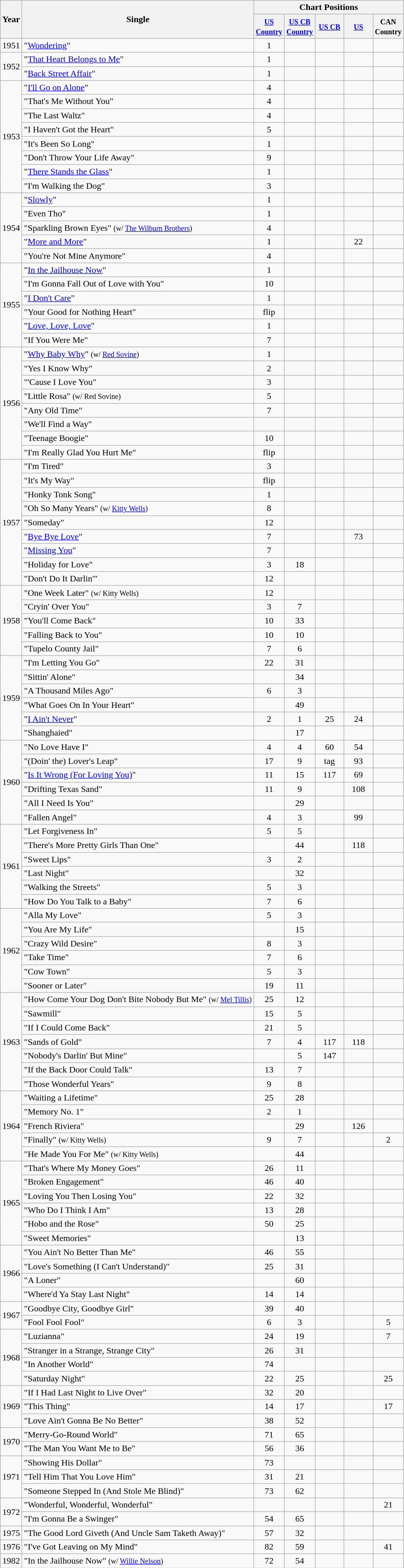<table class="wikitable">
<tr>
<th rowspan="2">Year</th>
<th rowspan="2">Single</th>
<th colspan="5">Chart Positions</th>
</tr>
<tr>
<th width="45"><small><a href='#'>US Country</a></small></th>
<th width="45"><small><a href='#'>US CB Country</a></small></th>
<th width="45"><small><a href='#'>US CB</a></small></th>
<th width="45"><small><a href='#'>US</a></small><br></th>
<th width="45"><small>CAN Country</small></th>
</tr>
<tr>
<td>1951</td>
<td>"<a href='#'>Wondering</a>"</td>
<td align="center">1</td>
<td align="center"></td>
<td align="center"></td>
<td align="center"></td>
<td align="center"></td>
</tr>
<tr>
<td rowspan=2>1952</td>
<td>"<a href='#'>That Heart Belongs to Me</a>"</td>
<td align="center">1</td>
<td align="center"></td>
<td align="center"></td>
<td align="center"></td>
<td align="center"></td>
</tr>
<tr>
<td>"<a href='#'>Back Street Affair</a>"</td>
<td align="center">1</td>
<td align="center"></td>
<td align="center"></td>
<td align="center"></td>
<td align="center"></td>
</tr>
<tr>
<td rowspan=8>1953</td>
<td>"<a href='#'>I'll Go on Alone</a>"</td>
<td align="center">4</td>
<td align="center"></td>
<td align="center"></td>
<td align="center"></td>
<td align="center"></td>
</tr>
<tr>
<td>"That's Me Without You"</td>
<td align="center">4</td>
<td align="center"></td>
<td align="center"></td>
<td align="center"></td>
<td align="center"></td>
</tr>
<tr>
<td>"The Last Waltz"</td>
<td align="center">4</td>
<td align="center"></td>
<td align="center"></td>
<td align="center"></td>
<td align="center"></td>
</tr>
<tr>
<td>"I Haven't Got the Heart"</td>
<td align="center">5</td>
<td align="center"></td>
<td align="center"></td>
<td align="center"></td>
<td align="center"></td>
</tr>
<tr>
<td>"It's Been So Long"</td>
<td align="center">1</td>
<td align="center"></td>
<td align="center"></td>
<td align="center"></td>
<td align="center"></td>
</tr>
<tr>
<td>"Don't Throw Your Life Away"</td>
<td align="center">9</td>
<td align="center"></td>
<td align="center"></td>
<td align="center"></td>
<td align="center"></td>
</tr>
<tr>
<td>"<a href='#'>There Stands the Glass</a>"</td>
<td align="center">1</td>
<td align="center"></td>
<td align="center"></td>
<td align="center"></td>
<td align="center"></td>
</tr>
<tr>
<td>"I'm Walking the Dog"</td>
<td align="center">3</td>
<td align="center"></td>
<td align="center"></td>
<td align="center"></td>
<td align="center"></td>
</tr>
<tr>
<td rowspan=5>1954</td>
<td>"<a href='#'>Slowly</a>"</td>
<td align="center">1</td>
<td align="center"></td>
<td align="center"></td>
<td align="center"></td>
<td align="center"></td>
</tr>
<tr>
<td>"Even Tho"</td>
<td align="center">1</td>
<td align="center"></td>
<td align="center"></td>
<td align="center"></td>
<td align="center"></td>
</tr>
<tr>
<td>"Sparkling Brown Eyes" <small>(w/ <a href='#'>The Wilburn Brothers</a>)</small></td>
<td align="center">4</td>
<td align="center"></td>
<td align="center"></td>
<td align="center"></td>
<td align="center"></td>
</tr>
<tr>
<td>"<a href='#'>More and More</a>"</td>
<td align="center">1</td>
<td align="center"></td>
<td align="center"></td>
<td align="center">22</td>
<td align="center"></td>
</tr>
<tr>
<td>"You're Not Mine Anymore"</td>
<td align="center">4</td>
<td align="center"></td>
<td align="center"></td>
<td align="center"></td>
<td align="center"></td>
</tr>
<tr>
<td rowspan=6>1955</td>
<td>"<a href='#'>In the Jailhouse Now</a>"</td>
<td align="center">1</td>
<td align="center"></td>
<td align="center"></td>
<td align="center"></td>
<td align="center"></td>
</tr>
<tr>
<td>"I'm Gonna Fall Out of Love with You"</td>
<td align="center">10</td>
<td align="center"></td>
<td align="center"></td>
<td align="center"></td>
<td align="center"></td>
</tr>
<tr>
<td>"<a href='#'>I Don't Care</a>"</td>
<td align="center">1</td>
<td align="center"></td>
<td align="center"></td>
<td align="center"></td>
<td align="center"></td>
</tr>
<tr>
<td>"Your Good for Nothing Heart"</td>
<td align="center">flip</td>
<td align="center"></td>
<td align="center"></td>
<td align="center"></td>
<td align="center"></td>
</tr>
<tr>
<td>"<a href='#'>Love, Love, Love</a>"</td>
<td align="center">1</td>
<td align="center"></td>
<td align="center"></td>
<td align="center"></td>
<td align="center"></td>
</tr>
<tr>
<td>"If You Were Me"</td>
<td align="center">7</td>
<td align="center"></td>
<td align="center"></td>
<td align="center"></td>
<td align="center"></td>
</tr>
<tr>
<td rowspan=8>1956</td>
<td>"<a href='#'>Why Baby Why</a>" <small>(w/ <a href='#'>Red Sovine</a>)</small></td>
<td align="center">1</td>
<td align="center"></td>
<td align="center"></td>
<td align="center"></td>
<td align="center"></td>
</tr>
<tr>
<td>"Yes I Know Why"</td>
<td align="center">2</td>
<td align="center"></td>
<td align="center"></td>
<td align="center"></td>
<td align="center"></td>
</tr>
<tr>
<td>"'Cause I Love You"</td>
<td align="center">3</td>
<td align="center"></td>
<td align="center"></td>
<td align="center"></td>
<td align="center"></td>
</tr>
<tr>
<td>"Little Rosa" <small>(w/ Red Sovine)</small></td>
<td align="center">5</td>
<td align="center"></td>
<td align="center"></td>
<td align="center"></td>
<td align="center"></td>
</tr>
<tr>
<td>"Any Old Time"</td>
<td align="center">7</td>
<td align="center"></td>
<td align="center"></td>
<td align="center"></td>
<td align="center"></td>
</tr>
<tr>
<td>"We'll Find a Way"</td>
<td align="center"></td>
<td align="center"></td>
<td align="center"></td>
<td align="center"></td>
<td align="center"></td>
</tr>
<tr>
<td>"Teenage Boogie"</td>
<td align="center">10</td>
<td align="center"></td>
<td align="center"></td>
<td align="center"></td>
<td align="center"></td>
</tr>
<tr>
<td>"I'm Really Glad You Hurt Me"</td>
<td align="center">flip</td>
<td align="center"></td>
<td align="center"></td>
<td align="center"></td>
<td align="center"></td>
</tr>
<tr>
<td rowspan=9>1957</td>
<td>"I'm Tired"</td>
<td align="center">3</td>
<td align="center"></td>
<td align="center"></td>
<td align="center"></td>
<td align="center"></td>
</tr>
<tr>
<td>"It's My Way"</td>
<td align="center">flip</td>
<td align="center"></td>
<td align="center"></td>
<td align="center"></td>
<td align="center"></td>
</tr>
<tr>
<td>"Honky Tonk Song"</td>
<td align="center">1</td>
<td align="center"></td>
<td align="center"></td>
<td align="center"></td>
<td align="center"></td>
</tr>
<tr>
<td>"Oh So Many Years" <small>(w/ <a href='#'>Kitty Wells</a>)</small></td>
<td align="center">8</td>
<td align="center"></td>
<td align="center"></td>
<td align="center"></td>
<td align="center"></td>
</tr>
<tr>
<td>"Someday"</td>
<td align="center">12</td>
<td align="center"></td>
<td align="center"></td>
<td align="center"></td>
<td align="center"></td>
</tr>
<tr>
<td>"<a href='#'>Bye Bye Love</a>"</td>
<td align="center">7</td>
<td align="center"></td>
<td align="center"></td>
<td align="center">73</td>
<td align="center"></td>
</tr>
<tr>
<td>"<a href='#'>Missing You</a>"</td>
<td align="center">7</td>
<td align="center"></td>
<td align="center"></td>
<td align="center"></td>
<td align="center"></td>
</tr>
<tr>
<td>"Holiday for Love"</td>
<td align="center">3</td>
<td align="center">18</td>
<td align="center"></td>
<td align="center"></td>
<td align="center"></td>
</tr>
<tr>
<td>"Don't Do It Darlin'"</td>
<td align="center">12</td>
<td align="center"></td>
<td align="center"></td>
<td align="center"></td>
<td align="center"></td>
</tr>
<tr>
<td rowspan=5>1958</td>
<td>"One Week Later" <small>(w/ Kitty Wells)</small></td>
<td align="center">12</td>
<td align="center"></td>
<td align="center"></td>
<td align="center"></td>
<td align="center"></td>
</tr>
<tr>
<td>"Cryin' Over You"</td>
<td align="center">3</td>
<td align="center">7</td>
<td align="center"></td>
<td align="center"></td>
<td align="center"></td>
</tr>
<tr>
<td>"You'll Come Back"</td>
<td align="center">10</td>
<td align="center">33</td>
<td align="center"></td>
<td align="center"></td>
<td align="center"></td>
</tr>
<tr>
<td>"Falling Back to You"</td>
<td align="center">10</td>
<td align="center">10</td>
<td align="center"></td>
<td align="center"></td>
<td align="center"></td>
</tr>
<tr>
<td>"Tupelo County Jail"</td>
<td align="center">7</td>
<td align="center">6</td>
<td align="center"></td>
<td align="center"></td>
<td align="center"></td>
</tr>
<tr>
<td rowspan=6>1959</td>
<td>"I'm Letting You Go"</td>
<td align="center">22</td>
<td align="center">31</td>
<td align="center"></td>
<td align="center"></td>
<td align="center"></td>
</tr>
<tr>
<td>"Sittin' Alone"</td>
<td align="center"></td>
<td align="center">34</td>
<td align="center"></td>
<td align="center"></td>
<td align="center"></td>
</tr>
<tr>
<td>"A Thousand Miles Ago"</td>
<td align="center">6</td>
<td align="center">3</td>
<td align="center"></td>
<td align="center"></td>
<td align="center"></td>
</tr>
<tr>
<td>"What Goes On In Your Heart"</td>
<td align="center"></td>
<td align="center">49</td>
<td align="center"></td>
<td align="center"></td>
<td align="center"></td>
</tr>
<tr>
<td>"<a href='#'>I Ain't Never</a>"</td>
<td align="center">2</td>
<td align="center">1</td>
<td align="center">25</td>
<td align="center">24</td>
<td align="center"></td>
</tr>
<tr>
<td>"Shanghaied"</td>
<td align="center"></td>
<td align="center">17</td>
<td align="center"></td>
<td align="center"></td>
<td align="center"></td>
</tr>
<tr>
<td rowspan=6>1960</td>
<td>"No Love Have I"</td>
<td align="center">4</td>
<td align="center">4</td>
<td align="center">60</td>
<td align="center">54</td>
<td align="center"></td>
</tr>
<tr>
<td>"(Doin' the) Lover's Leap"</td>
<td align="center">17</td>
<td align="center">9</td>
<td align="center">tag</td>
<td align="center">93</td>
<td align="center"></td>
</tr>
<tr>
<td>"<a href='#'>Is It Wrong (For Loving You)</a>"</td>
<td align="center">11</td>
<td align="center">15</td>
<td align="center">117</td>
<td align="center">69</td>
<td align="center"></td>
</tr>
<tr>
<td>"Drifting Texas Sand"</td>
<td align="center">11</td>
<td align="center">9</td>
<td align="center"></td>
<td align="center">108</td>
<td align="center"></td>
</tr>
<tr>
<td>"All I Need Is You"</td>
<td align="center"></td>
<td align="center">29</td>
<td align="center"></td>
<td align="center"></td>
<td align="center"></td>
</tr>
<tr>
<td>"Fallen Angel"</td>
<td align="center">4</td>
<td align="center">3</td>
<td align="center"></td>
<td align="center">99</td>
<td align="center"></td>
</tr>
<tr>
<td rowspan=6>1961</td>
<td>"Let Forgiveness In"</td>
<td align="center">5</td>
<td align="center">5</td>
<td align="center"></td>
<td align="center"></td>
<td align="center"></td>
</tr>
<tr>
<td>"There's More Pretty Girls Than One"</td>
<td align="center"></td>
<td align="center">44</td>
<td align="center"></td>
<td align="center">118</td>
<td align="center"></td>
</tr>
<tr>
<td>"Sweet Lips"</td>
<td align="center">3</td>
<td align="center">2</td>
<td align="center"></td>
<td align="center"></td>
<td align="center"></td>
</tr>
<tr>
<td>"Last Night"</td>
<td align="center"></td>
<td align="center">32</td>
<td align="center"></td>
<td align="center"></td>
<td align="center"></td>
</tr>
<tr>
<td>"Walking the Streets"</td>
<td align="center">5</td>
<td align="center">3</td>
<td align="center"></td>
<td align="center"></td>
<td align="center"></td>
</tr>
<tr>
<td>"How Do You Talk to a Baby"</td>
<td align="center">7</td>
<td align="center">6</td>
<td align="center"></td>
<td align="center"></td>
<td align="center"></td>
</tr>
<tr>
<td rowspan=6>1962</td>
<td>"Alla My Love"</td>
<td align="center">5</td>
<td align="center">3</td>
<td align="center"></td>
<td align="center"></td>
<td align="center"></td>
</tr>
<tr>
<td>"You Are My Life"</td>
<td align="center"></td>
<td align="center">15</td>
<td align="center"></td>
<td align="center"></td>
<td align="center"></td>
</tr>
<tr>
<td>"Crazy Wild Desire"</td>
<td align="center">8</td>
<td align="center">3</td>
<td align="center"></td>
<td align="center"></td>
<td align="center"></td>
</tr>
<tr>
<td>"Take Time"</td>
<td align="center">7</td>
<td align="center">6</td>
<td align="center"></td>
<td align="center"></td>
<td align="center"></td>
</tr>
<tr>
<td>"Cow Town"</td>
<td align="center">5</td>
<td align="center">3</td>
<td align="center"></td>
<td align="center"></td>
<td align="center"></td>
</tr>
<tr>
<td>"Sooner or Later"</td>
<td align="center">19</td>
<td align="center">11</td>
<td align="center"></td>
<td align="center"></td>
<td align="center"></td>
</tr>
<tr>
<td rowspan=7>1963</td>
<td>"How Come Your Dog Don't Bite Nobody But Me" <small>(w/ <a href='#'>Mel Tillis</a>)</small></td>
<td align="center">25</td>
<td align="center">12</td>
<td align="center"></td>
<td align="center"></td>
<td align="center"></td>
</tr>
<tr>
<td>"Sawmill"</td>
<td align="center">15</td>
<td align="center">5</td>
<td align="center"></td>
<td align="center"></td>
<td align="center"></td>
</tr>
<tr>
<td>"If I Could Come Back"</td>
<td align="center">21</td>
<td align="center">5</td>
<td align="center"></td>
<td align="center"></td>
<td align="center"></td>
</tr>
<tr>
<td>"Sands of Gold"</td>
<td align="center">7</td>
<td align="center">4</td>
<td align="center">117</td>
<td align="center">118</td>
<td align="center"></td>
</tr>
<tr>
<td>"Nobody's Darlin' But Mine"</td>
<td align="center"></td>
<td align="center">5</td>
<td align="center">147</td>
<td align="center"></td>
<td align="center"></td>
</tr>
<tr>
<td>"If the Back Door Could Talk"</td>
<td align="center">13</td>
<td align="center">7</td>
<td align="center"></td>
<td align="center"></td>
<td align="center"></td>
</tr>
<tr>
<td>"Those Wonderful Years"</td>
<td align="center">9</td>
<td align="center">8</td>
<td align="center"></td>
<td align="center"></td>
<td align="center"></td>
</tr>
<tr>
<td rowspan=5>1964</td>
<td>"Waiting a Lifetime"</td>
<td align="center">25</td>
<td align="center">28</td>
<td align="center"></td>
<td align="center"></td>
<td align="center"></td>
</tr>
<tr>
<td>"Memory No. 1"</td>
<td align="center">2</td>
<td align="center">1</td>
<td align="center"></td>
<td align="center"></td>
<td align="center"></td>
</tr>
<tr>
<td>"French Riviera"</td>
<td align="center"></td>
<td align="center">29</td>
<td align="center"></td>
<td align="center">126</td>
<td align="center"></td>
</tr>
<tr>
<td>"Finally" <small>(w/ Kitty Wells)</small></td>
<td align="center">9</td>
<td align="center">7</td>
<td align="center"></td>
<td align="center"></td>
<td align="center">2</td>
</tr>
<tr>
<td>"He Made You For Me" <small>(w/ Kitty Wells)</small></td>
<td align="center"></td>
<td align="center">44</td>
<td align="center"></td>
<td align="center"></td>
<td align="center"></td>
</tr>
<tr>
<td rowspan=6>1965</td>
<td>"That's Where My Money Goes"</td>
<td align="center">26</td>
<td align="center">11</td>
<td align="center"></td>
<td align="center"></td>
<td align="center"></td>
</tr>
<tr>
<td>"Broken Engagement"</td>
<td align="center">46</td>
<td align="center">40</td>
<td align="center"></td>
<td align="center"></td>
<td align="center"></td>
</tr>
<tr>
<td>"Loving You Then Losing You"</td>
<td align="center">22</td>
<td align="center">32</td>
<td align="center"></td>
<td align="center"></td>
<td align="center"></td>
</tr>
<tr>
<td>"Who Do I Think I Am"</td>
<td align="center">13</td>
<td align="center">28</td>
<td align="center"></td>
<td align="center"></td>
<td align="center"></td>
</tr>
<tr>
<td>"Hobo and the Rose"</td>
<td align="center">50</td>
<td align="center">25</td>
<td align="center"></td>
<td align="center"></td>
<td align="center"></td>
</tr>
<tr>
<td>"Sweet Memories"</td>
<td align="center"></td>
<td align="center">13</td>
<td align="center"></td>
<td align="center"></td>
<td align="center"></td>
</tr>
<tr>
<td rowspan=4>1966</td>
<td>"You Ain't No Better Than Me"</td>
<td align="center">46</td>
<td align="center">55</td>
<td align="center"></td>
<td align="center"></td>
<td align="center"></td>
</tr>
<tr>
<td>"Love's Something (I Can't Understand)"</td>
<td align="center">25</td>
<td align="center">31</td>
<td align="center"></td>
<td align="center"></td>
<td align="center"></td>
</tr>
<tr>
<td>"A Loner"</td>
<td align="center"></td>
<td align="center">60</td>
<td align="center"></td>
<td align="center"></td>
<td align="center"></td>
</tr>
<tr>
<td>"Where'd Ya Stay Last Night"</td>
<td align="center">14</td>
<td align="center">14</td>
<td align="center"></td>
<td align="center"></td>
<td align="center"></td>
</tr>
<tr>
<td rowspan=2>1967</td>
<td>"Goodbye City, Goodbye Girl"</td>
<td align="center">39</td>
<td align="center">40</td>
<td align="center"></td>
<td align="center"></td>
<td align="center"></td>
</tr>
<tr>
<td>"Fool Fool Fool"</td>
<td align="center">6</td>
<td align="center">3</td>
<td align="center"></td>
<td align="center"></td>
<td align="center">5</td>
</tr>
<tr>
<td rowspan=4>1968</td>
<td>"Luzianna"</td>
<td align="center">24</td>
<td align="center">19</td>
<td align="center"></td>
<td align="center"></td>
<td align="center">7</td>
</tr>
<tr>
<td>"Stranger in a Strange, Strange City"</td>
<td align="center">26</td>
<td align="center">31</td>
<td align="center"></td>
<td align="center"></td>
<td align="center"></td>
</tr>
<tr>
<td>"In Another World"</td>
<td align="center">74</td>
<td align="center"></td>
<td align="center"></td>
<td align="center"></td>
<td align="center"></td>
</tr>
<tr>
<td>"Saturday Night"</td>
<td align="center">22</td>
<td align="center">25</td>
<td align="center"></td>
<td align="center"></td>
<td align="center">25</td>
</tr>
<tr>
<td rowspan=3>1969</td>
<td>"If I Had Last Night to Live Over"</td>
<td align="center">32</td>
<td align="center">20</td>
<td align="center"></td>
<td align="center"></td>
<td align="center"></td>
</tr>
<tr>
<td>"This Thing"</td>
<td align="center">14</td>
<td align="center">17</td>
<td align="center"></td>
<td align="center"></td>
<td align="center">17</td>
</tr>
<tr>
<td>"Love Ain't Gonna Be No Better"</td>
<td align="center">38</td>
<td align="center">52</td>
<td align="center"></td>
<td align="center"></td>
<td align="center"></td>
</tr>
<tr>
<td rowspan=2>1970</td>
<td>"Merry-Go-Round World"</td>
<td align="center">71</td>
<td align="center">65</td>
<td align="center"></td>
<td align="center"></td>
<td align="center"></td>
</tr>
<tr>
<td>"The Man You Want Me to Be"</td>
<td align="center">56</td>
<td align="center">36</td>
<td align="center"></td>
<td align="center"></td>
<td align="center"></td>
</tr>
<tr>
<td rowspan=3>1971</td>
<td>"Showing His Dollar"</td>
<td align="center">73</td>
<td align="center"></td>
<td align="center"></td>
<td align="center"></td>
<td align="center"></td>
</tr>
<tr>
<td>"Tell Him That You Love Him"</td>
<td align="center">31</td>
<td align="center">21</td>
<td align="center"></td>
<td align="center"></td>
<td align="center"></td>
</tr>
<tr>
<td>"Someone Stepped In (And Stole Me Blind)"</td>
<td align="center">73</td>
<td align="center">62</td>
<td align="center"></td>
<td align="center"></td>
<td align="center"></td>
</tr>
<tr>
<td rowspan=2>1972</td>
<td>"Wonderful, Wonderful, Wonderful"</td>
<td align="center"></td>
<td align="center"></td>
<td align="center"></td>
<td align="center"></td>
<td align="center">21</td>
</tr>
<tr>
<td>"I'm Gonna Be a Swinger"</td>
<td align="center">54</td>
<td align="center">65</td>
<td align="center"></td>
<td align="center"></td>
<td align="center"></td>
</tr>
<tr>
<td>1975</td>
<td>"The Good Lord Giveth (And Uncle Sam Taketh Away)"</td>
<td align="center">57</td>
<td align="center">32</td>
<td align="center"></td>
<td align="center"></td>
<td align="center"></td>
</tr>
<tr>
<td>1976</td>
<td>"I've Got Leaving on My Mind"</td>
<td align="center">82</td>
<td align="center">59</td>
<td align="center"></td>
<td align="center"></td>
<td align="center">41</td>
</tr>
<tr>
<td>1982</td>
<td>"In the Jailhouse Now" <small>(w/ <a href='#'>Willie Nelson</a>)</small></td>
<td align="center">72</td>
<td align="center">54</td>
<td align="center"></td>
<td align="center"></td>
<td align="center"></td>
</tr>
</table>
